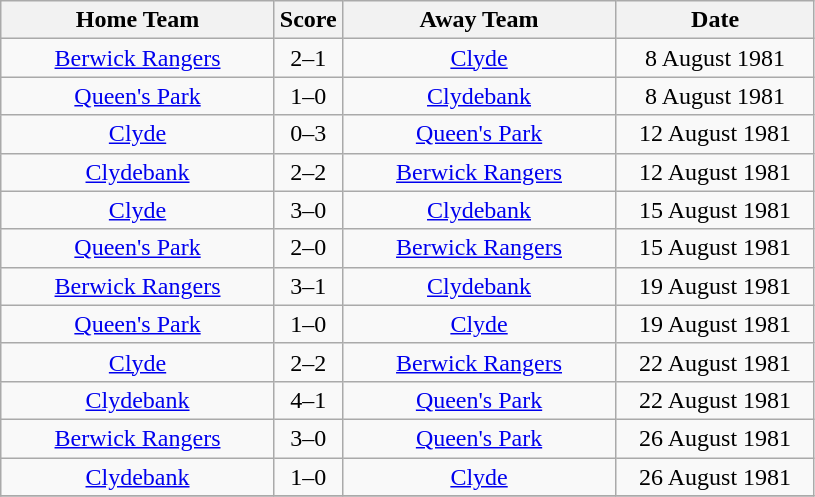<table class="wikitable" style="text-align:center;">
<tr>
<th width=175>Home Team</th>
<th width=20>Score</th>
<th width=175>Away Team</th>
<th width= 125>Date</th>
</tr>
<tr>
<td><a href='#'>Berwick Rangers</a></td>
<td>2–1</td>
<td><a href='#'>Clyde</a></td>
<td>8 August 1981</td>
</tr>
<tr>
<td><a href='#'>Queen's Park</a></td>
<td>1–0</td>
<td><a href='#'>Clydebank</a></td>
<td>8 August 1981</td>
</tr>
<tr>
<td><a href='#'>Clyde</a></td>
<td>0–3</td>
<td><a href='#'>Queen's Park</a></td>
<td>12 August 1981</td>
</tr>
<tr>
<td><a href='#'>Clydebank</a></td>
<td>2–2</td>
<td><a href='#'>Berwick Rangers</a></td>
<td>12 August 1981</td>
</tr>
<tr>
<td><a href='#'>Clyde</a></td>
<td>3–0</td>
<td><a href='#'>Clydebank</a></td>
<td>15 August 1981</td>
</tr>
<tr>
<td><a href='#'>Queen's Park</a></td>
<td>2–0</td>
<td><a href='#'>Berwick Rangers</a></td>
<td>15 August 1981</td>
</tr>
<tr>
<td><a href='#'>Berwick Rangers</a></td>
<td>3–1</td>
<td><a href='#'>Clydebank</a></td>
<td>19 August 1981</td>
</tr>
<tr>
<td><a href='#'>Queen's Park</a></td>
<td>1–0</td>
<td><a href='#'>Clyde</a></td>
<td>19 August 1981</td>
</tr>
<tr>
<td><a href='#'>Clyde</a></td>
<td>2–2</td>
<td><a href='#'>Berwick Rangers</a></td>
<td>22 August 1981</td>
</tr>
<tr>
<td><a href='#'>Clydebank</a></td>
<td>4–1</td>
<td><a href='#'>Queen's Park</a></td>
<td>22 August 1981</td>
</tr>
<tr>
<td><a href='#'>Berwick Rangers</a></td>
<td>3–0</td>
<td><a href='#'>Queen's Park</a></td>
<td>26 August 1981</td>
</tr>
<tr>
<td><a href='#'>Clydebank</a></td>
<td>1–0</td>
<td><a href='#'>Clyde</a></td>
<td>26 August 1981</td>
</tr>
<tr>
</tr>
</table>
